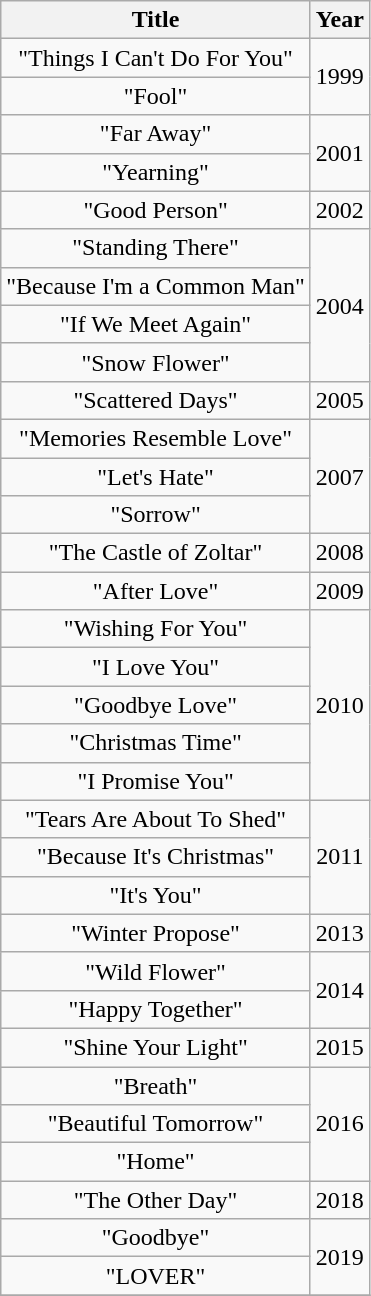<table class="wikitable plainrowheaders" style="text-align:center;">
<tr>
<th scope="col">Title</th>
<th scope="col">Year</th>
</tr>
<tr>
<td scope="row">"Things I Can't Do For You"</td>
<td rowspan="2">1999</td>
</tr>
<tr>
<td scope="row">"Fool"</td>
</tr>
<tr>
<td scope="row">"Far Away"</td>
<td rowspan="2">2001</td>
</tr>
<tr>
<td scope="row">"Yearning"</td>
</tr>
<tr>
<td scope="row">"Good Person"</td>
<td>2002</td>
</tr>
<tr>
<td scope="row">"Standing There"</td>
<td rowspan="4">2004</td>
</tr>
<tr>
<td scope="row">"Because I'm a Common Man"</td>
</tr>
<tr>
<td scope="row">"If We Meet Again"</td>
</tr>
<tr>
<td scope="row">"Snow Flower"</td>
</tr>
<tr>
<td scope="row">"Scattered Days"</td>
<td>2005</td>
</tr>
<tr>
<td scope="row">"Memories Resemble Love"</td>
<td rowspan="3">2007</td>
</tr>
<tr>
<td scope="row">"Let's Hate"</td>
</tr>
<tr>
<td scope="row">"Sorrow"</td>
</tr>
<tr>
<td scope="row">"The Castle of Zoltar"</td>
<td>2008</td>
</tr>
<tr>
<td scope="row">"After Love"</td>
<td>2009</td>
</tr>
<tr>
<td scope="row">"Wishing For You"</td>
<td rowspan="5">2010</td>
</tr>
<tr>
<td scope="row">"I Love You"</td>
</tr>
<tr>
<td scope="row">"Goodbye Love"</td>
</tr>
<tr>
<td scope="row">"Christmas Time"</td>
</tr>
<tr>
<td scope="row">"I Promise You"</td>
</tr>
<tr>
<td scope="row">"Tears Are About To Shed"</td>
<td rowspan="3">2011</td>
</tr>
<tr>
<td scope="row">"Because It's Christmas"</td>
</tr>
<tr>
<td scope="row">"It's You"</td>
</tr>
<tr>
<td scope="row">"Winter Propose"</td>
<td>2013</td>
</tr>
<tr>
<td scope="row">"Wild Flower"</td>
<td rowspan="2">2014</td>
</tr>
<tr>
<td scope="row">"Happy Together"</td>
</tr>
<tr>
<td scope="row">"Shine Your Light"</td>
<td>2015</td>
</tr>
<tr>
<td>"Breath"</td>
<td rowspan="3">2016</td>
</tr>
<tr>
<td>"Beautiful Tomorrow"</td>
</tr>
<tr>
<td>"Home"</td>
</tr>
<tr>
<td scope="row">"The Other Day"</td>
<td>2018</td>
</tr>
<tr>
<td scope="row">"Goodbye"</td>
<td rowspan="2">2019</td>
</tr>
<tr>
<td scope="row">"LOVER" </td>
</tr>
<tr>
</tr>
</table>
